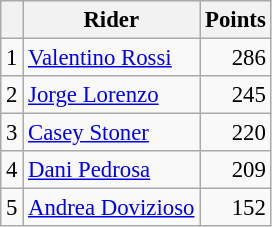<table class="wikitable" style="font-size: 95%;">
<tr>
<th></th>
<th>Rider</th>
<th>Points</th>
</tr>
<tr>
<td align=center>1</td>
<td> <a href='#'>Valentino Rossi</a></td>
<td align=right>286</td>
</tr>
<tr>
<td align=center>2</td>
<td> <a href='#'>Jorge Lorenzo</a></td>
<td align=right>245</td>
</tr>
<tr>
<td align=center>3</td>
<td> <a href='#'>Casey Stoner</a></td>
<td align=right>220</td>
</tr>
<tr>
<td align=center>4</td>
<td> <a href='#'>Dani Pedrosa</a></td>
<td align=right>209</td>
</tr>
<tr>
<td align=center>5</td>
<td> <a href='#'>Andrea Dovizioso</a></td>
<td align=right>152</td>
</tr>
</table>
